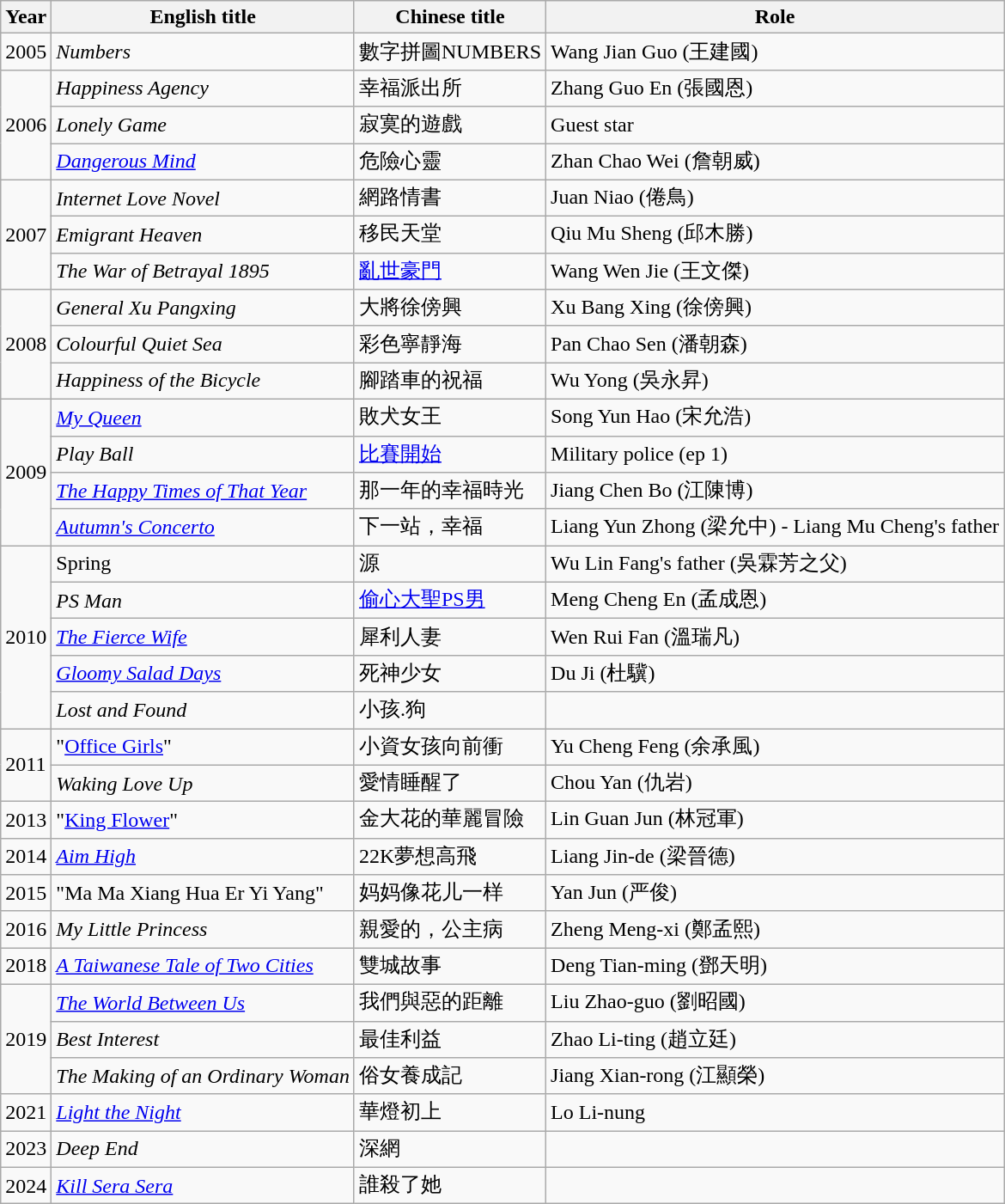<table class="wikitable sortable">
<tr>
<th>Year</th>
<th>English title</th>
<th>Chinese title</th>
<th>Role</th>
</tr>
<tr>
<td>2005</td>
<td><em>Numbers</em></td>
<td>數字拼圖NUMBERS</td>
<td>Wang Jian Guo (王建國)</td>
</tr>
<tr>
<td rowspan=3>2006</td>
<td><em>Happiness Agency</em></td>
<td>幸福派出所</td>
<td>Zhang Guo En (張國恩)</td>
</tr>
<tr>
<td><em>Lonely Game</em></td>
<td>寂寞的遊戲</td>
<td>Guest star</td>
</tr>
<tr>
<td><em><a href='#'>Dangerous Mind</a></em></td>
<td>危險心靈</td>
<td>Zhan Chao Wei (詹朝威)</td>
</tr>
<tr>
<td rowspan=3>2007</td>
<td><em>Internet Love Novel</em></td>
<td>網路情書</td>
<td>Juan Niao (倦鳥)</td>
</tr>
<tr>
<td><em>Emigrant Heaven</em></td>
<td>移民天堂</td>
<td>Qiu Mu Sheng (邱木勝)</td>
</tr>
<tr>
<td><em>The War of Betrayal 1895</em></td>
<td><a href='#'>亂世豪門</a></td>
<td>Wang Wen Jie (王文傑)</td>
</tr>
<tr>
<td rowspan=3>2008</td>
<td><em>General Xu Pangxing</em></td>
<td>大將徐傍興</td>
<td>Xu Bang Xing (徐傍興)</td>
</tr>
<tr>
<td><em>Colourful Quiet Sea</em></td>
<td>彩色寧靜海</td>
<td>Pan Chao Sen (潘朝森)</td>
</tr>
<tr>
<td><em>Happiness of the Bicycle</em></td>
<td>腳踏車的祝福</td>
<td>Wu Yong (吳永昇)</td>
</tr>
<tr>
<td rowspan=4>2009</td>
<td><em><a href='#'>My Queen</a></em></td>
<td>敗犬女王</td>
<td>Song Yun Hao (宋允浩)</td>
</tr>
<tr>
<td><em>Play Ball</em></td>
<td><a href='#'>比賽開始</a></td>
<td>Military police (ep 1)</td>
</tr>
<tr>
<td><em><a href='#'>The Happy Times of That Year</a></em></td>
<td>那一年的幸福時光</td>
<td>Jiang Chen Bo (江陳博)</td>
</tr>
<tr>
<td><em><a href='#'>Autumn's Concerto</a></em></td>
<td>下一站，幸福</td>
<td>Liang Yun Zhong (梁允中) - Liang Mu Cheng's father</td>
</tr>
<tr>
<td rowspan=5>2010</td>
<td>Spring</td>
<td>源</td>
<td>Wu Lin Fang's father (吳霖芳之父)</td>
</tr>
<tr>
<td><em>PS Man</em></td>
<td><a href='#'>偷心大聖PS男</a></td>
<td>Meng Cheng En (孟成恩)</td>
</tr>
<tr>
<td><em><a href='#'>The Fierce Wife</a></em></td>
<td>犀利人妻</td>
<td>Wen Rui Fan (溫瑞凡)</td>
</tr>
<tr>
<td><em><a href='#'>Gloomy Salad Days</a></em></td>
<td>死神少女</td>
<td>Du Ji (杜驥)</td>
</tr>
<tr>
<td><em>Lost and Found</em></td>
<td>小孩.狗</td>
<td></td>
</tr>
<tr>
<td rowspan=2>2011</td>
<td>"<a href='#'>Office Girls</a>"</td>
<td>小資女孩向前衝</td>
<td>Yu Cheng Feng (余承風)</td>
</tr>
<tr>
<td><em>Waking Love Up</em></td>
<td>愛情睡醒了</td>
<td>Chou Yan (仇岩)</td>
</tr>
<tr>
<td rowspan=1>2013</td>
<td>"<a href='#'>King Flower</a>"</td>
<td>金大花的華麗冒險</td>
<td>Lin Guan Jun (林冠軍)</td>
</tr>
<tr>
<td>2014</td>
<td><em><a href='#'>Aim High</a></em></td>
<td>22K夢想高飛</td>
<td>Liang Jin-de (梁晉德)</td>
</tr>
<tr>
<td rowspan=1>2015</td>
<td>"Ma Ma Xiang Hua Er Yi Yang"</td>
<td>妈妈像花儿一样</td>
<td>Yan Jun (严俊)</td>
</tr>
<tr>
<td>2016</td>
<td><em>My Little Princess</em></td>
<td>親愛的，公主病</td>
<td>Zheng Meng-xi (鄭孟熙)</td>
</tr>
<tr>
<td>2018</td>
<td><em><a href='#'>A Taiwanese Tale of Two Cities</a></em></td>
<td>雙城故事</td>
<td>Deng Tian-ming (鄧天明)</td>
</tr>
<tr>
<td rowspan=3>2019</td>
<td><em><a href='#'>The World Between Us</a></em></td>
<td>我們與惡的距離</td>
<td>Liu Zhao-guo (劉昭國)</td>
</tr>
<tr>
<td><em>Best Interest</em></td>
<td>最佳利益</td>
<td>Zhao Li-ting (趙立廷)</td>
</tr>
<tr>
<td><em>The Making of an Ordinary Woman</em></td>
<td>俗女養成記</td>
<td>Jiang Xian-rong (江顯榮)</td>
</tr>
<tr>
<td>2021</td>
<td><em><a href='#'>Light the Night</a></em></td>
<td>華燈初上</td>
<td>Lo Li-nung</td>
</tr>
<tr>
<td>2023</td>
<td><em>Deep End</em></td>
<td>深網</td>
<td></td>
</tr>
<tr>
<td>2024</td>
<td><em><a href='#'>Kill Sera Sera</a></em></td>
<td>誰殺了她</td>
<td></td>
</tr>
</table>
